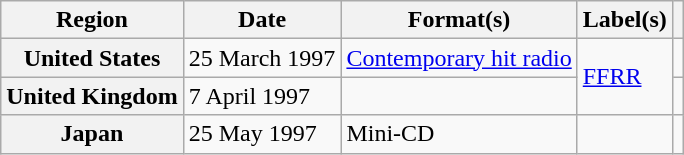<table class="wikitable plainrowheaders">
<tr>
<th scope="col">Region</th>
<th scope="col">Date</th>
<th scope="col">Format(s)</th>
<th scope="col">Label(s)</th>
<th scope="col"></th>
</tr>
<tr>
<th scope="row">United States</th>
<td>25 March 1997</td>
<td><a href='#'>Contemporary hit radio</a></td>
<td rowspan="2"><a href='#'>FFRR</a></td>
<td></td>
</tr>
<tr>
<th scope="row">United Kingdom</th>
<td>7 April 1997</td>
<td></td>
<td></td>
</tr>
<tr>
<th scope="row">Japan</th>
<td>25 May 1997</td>
<td>Mini-CD</td>
<td></td>
<td></td>
</tr>
</table>
